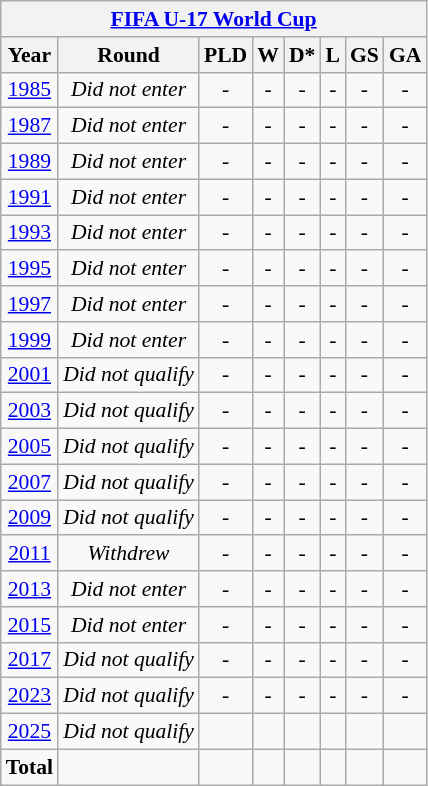<table class="wikitable" style="text-align: center;font-size:90%;">
<tr>
<th colspan=9><a href='#'>FIFA U-17 World Cup</a></th>
</tr>
<tr>
<th>Year</th>
<th>Round</th>
<th>PLD</th>
<th>W</th>
<th>D*</th>
<th>L</th>
<th>GS</th>
<th>GA</th>
</tr>
<tr>
<td> <a href='#'>1985</a></td>
<td><em>Did not enter</em></td>
<td>-</td>
<td>-</td>
<td>-</td>
<td>-</td>
<td>-</td>
<td>-</td>
</tr>
<tr>
<td> <a href='#'>1987</a></td>
<td><em>Did not enter</em></td>
<td>-</td>
<td>-</td>
<td>-</td>
<td>-</td>
<td>-</td>
<td>-</td>
</tr>
<tr>
<td> <a href='#'>1989</a></td>
<td><em>Did not enter</em></td>
<td>-</td>
<td>-</td>
<td>-</td>
<td>-</td>
<td>-</td>
<td>-</td>
</tr>
<tr>
<td> <a href='#'>1991</a></td>
<td><em>Did not enter</em></td>
<td>-</td>
<td>-</td>
<td>-</td>
<td>-</td>
<td>-</td>
<td>-</td>
</tr>
<tr>
<td> <a href='#'>1993</a></td>
<td><em>Did not enter</em></td>
<td>-</td>
<td>-</td>
<td>-</td>
<td>-</td>
<td>-</td>
<td>-</td>
</tr>
<tr>
<td> <a href='#'>1995</a></td>
<td><em>Did not enter</em></td>
<td>-</td>
<td>-</td>
<td>-</td>
<td>-</td>
<td>-</td>
<td>-</td>
</tr>
<tr>
<td> <a href='#'>1997</a></td>
<td><em>Did not enter</em></td>
<td>-</td>
<td>-</td>
<td>-</td>
<td>-</td>
<td>-</td>
<td>-</td>
</tr>
<tr>
<td> <a href='#'>1999</a></td>
<td><em>Did not enter</em></td>
<td>-</td>
<td>-</td>
<td>-</td>
<td>-</td>
<td>-</td>
<td>-</td>
</tr>
<tr>
<td> <a href='#'>2001</a></td>
<td><em>Did not qualify</em></td>
<td>-</td>
<td>-</td>
<td>-</td>
<td>-</td>
<td>-</td>
<td>-</td>
</tr>
<tr>
<td> <a href='#'>2003</a></td>
<td><em>Did not qualify</em></td>
<td>-</td>
<td>-</td>
<td>-</td>
<td>-</td>
<td>-</td>
<td>-</td>
</tr>
<tr>
<td> <a href='#'>2005</a></td>
<td><em>Did not qualify</em></td>
<td>-</td>
<td>-</td>
<td>-</td>
<td>-</td>
<td>-</td>
<td>-</td>
</tr>
<tr>
<td> <a href='#'>2007</a></td>
<td><em>Did not qualify</em></td>
<td>-</td>
<td>-</td>
<td>-</td>
<td>-</td>
<td>-</td>
<td>-</td>
</tr>
<tr>
<td> <a href='#'>2009</a></td>
<td><em>Did not qualify</em></td>
<td>-</td>
<td>-</td>
<td>-</td>
<td>-</td>
<td>-</td>
<td>-</td>
</tr>
<tr>
<td> <a href='#'>2011</a></td>
<td><em>Withdrew</em></td>
<td>-</td>
<td>-</td>
<td>-</td>
<td>-</td>
<td>-</td>
<td>-</td>
</tr>
<tr>
<td> <a href='#'>2013</a></td>
<td><em>Did not enter</em></td>
<td>-</td>
<td>-</td>
<td>-</td>
<td>-</td>
<td>-</td>
<td>-</td>
</tr>
<tr>
<td> <a href='#'>2015</a></td>
<td><em>Did not enter</em></td>
<td>-</td>
<td>-</td>
<td>-</td>
<td>-</td>
<td>-</td>
<td>-</td>
</tr>
<tr>
<td> <a href='#'>2017</a></td>
<td><em>Did not qualify</em></td>
<td>-</td>
<td>-</td>
<td>-</td>
<td>-</td>
<td>-</td>
<td>-</td>
</tr>
<tr>
<td> <a href='#'>2023</a></td>
<td><em>Did not qualify</em></td>
<td>-</td>
<td>-</td>
<td>-</td>
<td>-</td>
<td>-</td>
<td>-</td>
</tr>
<tr>
<td> <a href='#'>2025</a></td>
<td><em>Did not qualify</em></td>
<td></td>
<td></td>
<td></td>
<td></td>
<td></td>
<td></td>
</tr>
<tr>
<td><strong>Total</strong></td>
<td></td>
<td></td>
<td></td>
<td></td>
<td></td>
<td></td>
<td></td>
</tr>
</table>
